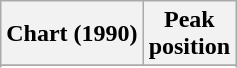<table class="wikitable sortable">
<tr>
<th align="left">Chart (1990)</th>
<th align="center">Peak<br>position</th>
</tr>
<tr>
</tr>
<tr>
</tr>
<tr>
</tr>
</table>
